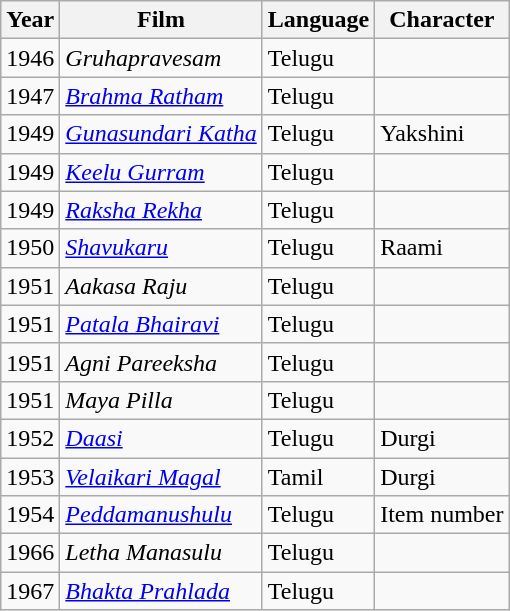<table class="wikitable">
<tr>
<th>Year</th>
<th>Film</th>
<th>Language</th>
<th>Character</th>
</tr>
<tr>
<td>1946</td>
<td><em>Gruhapravesam</em></td>
<td>Telugu</td>
<td></td>
</tr>
<tr>
<td>1947</td>
<td><em><a href='#'>Brahma Ratham</a></em></td>
<td>Telugu</td>
<td></td>
</tr>
<tr>
<td>1949</td>
<td><em><a href='#'>Gunasundari Katha</a></em></td>
<td>Telugu</td>
<td>Yakshini</td>
</tr>
<tr>
<td>1949</td>
<td><em><a href='#'>Keelu Gurram</a></em></td>
<td>Telugu</td>
<td></td>
</tr>
<tr>
<td>1949</td>
<td><em><a href='#'>Raksha Rekha</a></em></td>
<td>Telugu</td>
<td></td>
</tr>
<tr>
<td>1950</td>
<td><em><a href='#'>Shavukaru</a></em></td>
<td>Telugu</td>
<td>Raami</td>
</tr>
<tr>
<td>1951</td>
<td><em>Aakasa Raju</em></td>
<td>Telugu</td>
<td></td>
</tr>
<tr>
<td>1951</td>
<td><em><a href='#'>Patala Bhairavi</a></em></td>
<td>Telugu</td>
<td></td>
</tr>
<tr>
<td>1951</td>
<td><em>Agni Pareeksha</em></td>
<td>Telugu</td>
<td></td>
</tr>
<tr>
<td>1951</td>
<td><em>Maya Pilla</em></td>
<td>Telugu</td>
<td></td>
</tr>
<tr>
<td>1952</td>
<td><em><a href='#'>Daasi</a></em></td>
<td>Telugu</td>
<td>Durgi</td>
</tr>
<tr>
<td>1953</td>
<td><em><a href='#'>Velaikari Magal</a></em></td>
<td>Tamil</td>
<td>Durgi</td>
</tr>
<tr>
<td>1954</td>
<td><em><a href='#'>Peddamanushulu</a></em></td>
<td>Telugu</td>
<td>Item number</td>
</tr>
<tr>
<td>1966</td>
<td><em>Letha Manasulu</em></td>
<td>Telugu</td>
<td></td>
</tr>
<tr>
<td>1967</td>
<td><em><a href='#'>Bhakta Prahlada</a></em></td>
<td>Telugu</td>
<td></td>
</tr>
</table>
